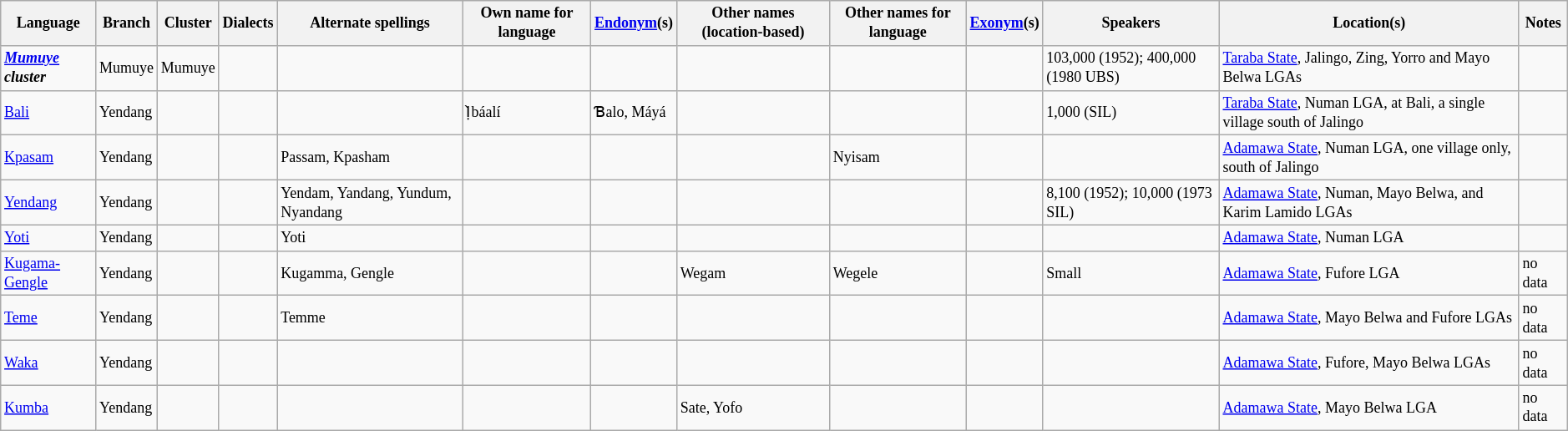<table class="wikitable sortable" | style="font-size: 75%;" |>
<tr>
<th>Language</th>
<th>Branch</th>
<th>Cluster</th>
<th>Dialects</th>
<th>Alternate spellings</th>
<th>Own name for language</th>
<th><a href='#'>Endonym</a>(s)</th>
<th>Other names (location-based)</th>
<th>Other names for language</th>
<th><a href='#'>Exonym</a>(s)</th>
<th>Speakers</th>
<th>Location(s)</th>
<th>Notes</th>
</tr>
<tr>
<td><strong><em><a href='#'>Mumuye</a> cluster</em></strong></td>
<td>Mumuye</td>
<td>Mumuye</td>
<td></td>
<td></td>
<td></td>
<td></td>
<td></td>
<td></td>
<td></td>
<td>103,000 (1952); 400,000 (1980 UBS)</td>
<td><a href='#'>Taraba State</a>, Jalingo, Zing, Yorro and Mayo Belwa LGAs</td>
<td></td>
</tr>
<tr>
<td><a href='#'>Bali</a></td>
<td>Yendang</td>
<td></td>
<td></td>
<td></td>
<td>Ị̀báalí</td>
<td>Ɓalo, Máyá</td>
<td></td>
<td></td>
<td></td>
<td>1,000 (SIL)</td>
<td><a href='#'>Taraba State</a>, Numan LGA, at Bali, a single village south of Jalingo</td>
<td></td>
</tr>
<tr>
<td><a href='#'>Kpasam</a></td>
<td>Yendang</td>
<td></td>
<td></td>
<td>Passam, Kpasham</td>
<td></td>
<td></td>
<td></td>
<td>Nyisam</td>
<td></td>
<td></td>
<td><a href='#'>Adamawa State</a>, Numan LGA, one village only, south of Jalingo</td>
<td></td>
</tr>
<tr>
<td><a href='#'>Yendang</a></td>
<td>Yendang</td>
<td></td>
<td></td>
<td>Yendam, Yandang, Yundum, Nyandang</td>
<td></td>
<td></td>
<td></td>
<td></td>
<td></td>
<td>8,100 (1952); 10,000 (1973 SIL)</td>
<td><a href='#'>Adamawa State</a>, Numan, Mayo Belwa, and Karim Lamido LGAs</td>
<td></td>
</tr>
<tr>
<td><a href='#'>Yoti</a></td>
<td>Yendang</td>
<td></td>
<td></td>
<td>Yoti</td>
<td></td>
<td></td>
<td></td>
<td></td>
<td></td>
<td></td>
<td><a href='#'>Adamawa State</a>, Numan LGA</td>
<td></td>
</tr>
<tr>
<td><a href='#'>Kugama-Gengle</a></td>
<td>Yendang</td>
<td></td>
<td></td>
<td>Kugamma, Gengle</td>
<td></td>
<td></td>
<td>Wegam</td>
<td>Wegele</td>
<td></td>
<td>Small</td>
<td><a href='#'>Adamawa State</a>, Fufore LGA</td>
<td>no data</td>
</tr>
<tr>
<td><a href='#'>Teme</a></td>
<td>Yendang</td>
<td></td>
<td></td>
<td>Temme</td>
<td></td>
<td></td>
<td></td>
<td></td>
<td></td>
<td></td>
<td><a href='#'>Adamawa State</a>, Mayo Belwa and Fufore LGAs</td>
<td>no data</td>
</tr>
<tr>
<td><a href='#'>Waka</a></td>
<td>Yendang</td>
<td></td>
<td></td>
<td></td>
<td></td>
<td></td>
<td></td>
<td></td>
<td></td>
<td></td>
<td><a href='#'>Adamawa State</a>, Fufore, Mayo Belwa LGAs</td>
<td>no data</td>
</tr>
<tr>
<td><a href='#'>Kumba</a></td>
<td>Yendang</td>
<td></td>
<td></td>
<td></td>
<td></td>
<td></td>
<td>Sate, Yofo</td>
<td></td>
<td></td>
<td></td>
<td><a href='#'>Adamawa State</a>, Mayo Belwa LGA</td>
<td>no data</td>
</tr>
</table>
